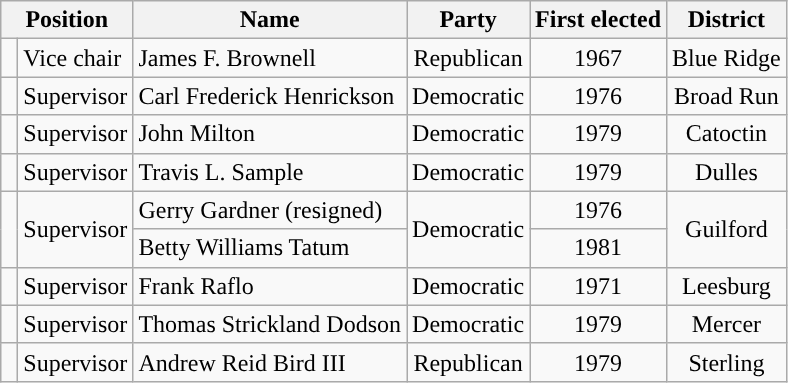<table class="wikitable">
<tr>
<th colspan="2">Position</th>
<th>Name</th>
<th>Party</th>
<th>First elected</th>
<th>District</th>
</tr>
<tr>
<td style="background-color:"> </td>
<td>Vice chair</td>
<td>James F. Brownell</td>
<td style="text-align:center;">Republican</td>
<td style="text-align:center;">1967</td>
<td style="text-align:center;">Blue Ridge</td>
</tr>
<tr>
<td style="background-color:"> </td>
<td>Supervisor</td>
<td>Carl Frederick Henrickson</td>
<td style="text-align:center;">Democratic</td>
<td style="text-align:center;">1976</td>
<td style="text-align:center;">Broad Run</td>
</tr>
<tr>
<td style="background-color:"> </td>
<td>Supervisor</td>
<td>John Milton</td>
<td style="text-align:center;">Democratic</td>
<td style="text-align:center;">1979</td>
<td style="text-align:center;">Catoctin</td>
</tr>
<tr>
<td style="background-color:"> </td>
<td>Supervisor</td>
<td>Travis L. Sample</td>
<td style="text-align:center;">Democratic</td>
<td style="text-align:center;">1979</td>
<td style="text-align:center;">Dulles</td>
</tr>
<tr>
<td rowspan="2" style="background-color:"> </td>
<td rowspan="2">Supervisor</td>
<td>Gerry Gardner (resigned)</td>
<td rowspan="2" style="text-align:center;">Democratic</td>
<td style="text-align:center;">1976</td>
<td rowspan="2" style="text-align:center;">Guilford</td>
</tr>
<tr>
<td>Betty Williams Tatum</td>
<td style="text-align:center;">1981</td>
</tr>
<tr>
<td style="background-color:"> </td>
<td>Supervisor</td>
<td>Frank Raflo</td>
<td style="text-align:center;">Democratic</td>
<td style="text-align:center;">1971</td>
<td style="text-align:center;">Leesburg</td>
</tr>
<tr>
<td style="background-color:"> </td>
<td>Supervisor</td>
<td>Thomas Strickland Dodson</td>
<td style="text-align:center;">Democratic</td>
<td style="text-align:center;">1979</td>
<td style="text-align:center;">Mercer</td>
</tr>
<tr>
<td style="background-color:"> </td>
<td>Supervisor</td>
<td>Andrew Reid Bird III</td>
<td style="text-align:center;">Republican</td>
<td style="text-align:center;">1979</td>
<td style="text-align:center;">Sterling</td>
</tr>
</table>
